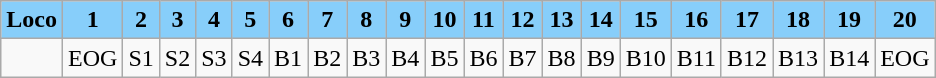<table class="wikitable plainrowheaders unsortable" style="text-align:center">
<tr>
<th scope="col" rowspan="1" style="background:lightskyblue;">Loco</th>
<th scope="col" rowspan="1" style="background:lightskyblue;">1</th>
<th scope="col" rowspan="1" style="background:lightskyblue;">2</th>
<th scope="col" rowspan="1" style="background:lightskyblue;">3</th>
<th scope="col" rowspan="1" style="background:lightskyblue;">4</th>
<th scope="col" rowspan="1" style="background:lightskyblue;">5</th>
<th scope="col" rowspan="1" style="background:lightskyblue;">6</th>
<th scope="col" rowspan="1" style="background:lightskyblue;">7</th>
<th scope="col" rowspan="1" style="background:lightskyblue;">8</th>
<th scope="col" rowspan="1" style="background:lightskyblue;">9</th>
<th scope="col" rowspan="1" style="background:lightskyblue;">10</th>
<th scope="col" rowspan="1" style="background:lightskyblue;">11</th>
<th scope="col" rowspan="1" style="background:lightskyblue;">12</th>
<th scope="col" rowspan="1" style="background:lightskyblue;">13</th>
<th scope="col" rowspan="1" style="background:lightskyblue;">14</th>
<th scope="col" rowspan="1" style="background:lightskyblue;">15</th>
<th scope="col" rowspan="1" style="background:lightskyblue;">16</th>
<th scope="col" rowspan="1" style="background:lightskyblue;">17</th>
<th scope="col" rowspan="1" style="background:lightskyblue;">18</th>
<th scope="col" rowspan="1" style="background:lightskyblue;">19</th>
<th scope="col" rowspan="1" style="background:lightskyblue;">20</th>
</tr>
<tr>
<td></td>
<td>EOG</td>
<td>S1</td>
<td>S2</td>
<td>S3</td>
<td>S4</td>
<td>B1</td>
<td>B2</td>
<td>B3</td>
<td>B4</td>
<td>B5</td>
<td>B6</td>
<td>B7</td>
<td>B8</td>
<td>B9</td>
<td>B10</td>
<td>B11</td>
<td>B12</td>
<td>B13</td>
<td>B14</td>
<td>EOG</td>
</tr>
</table>
